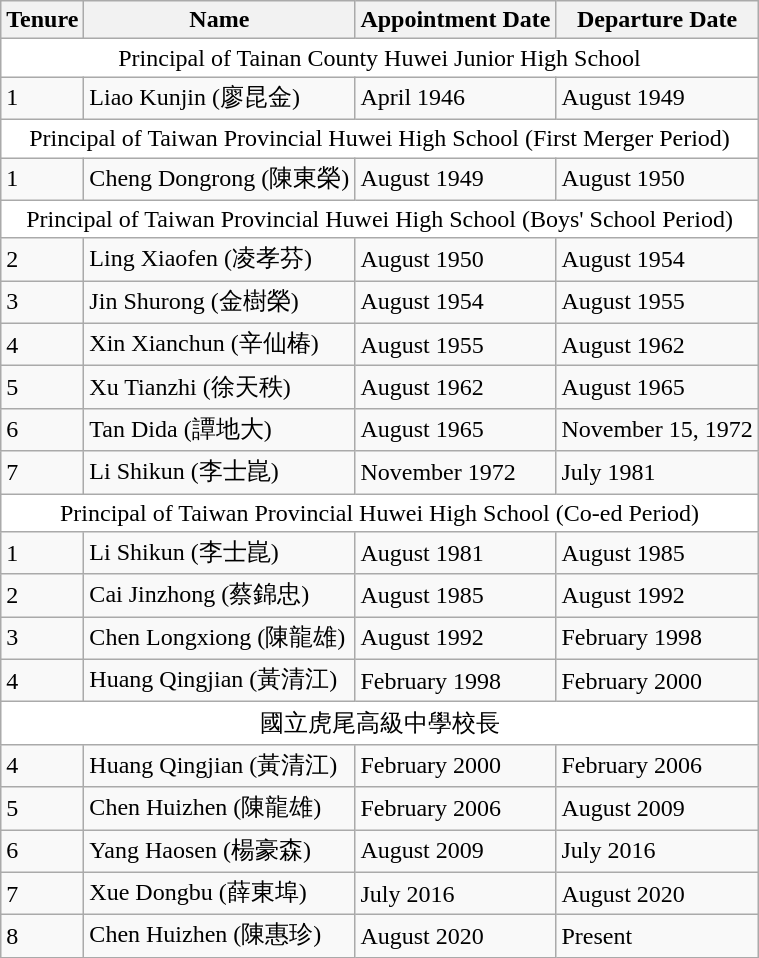<table class="wikitable">
<tr>
<th>Tenure</th>
<th>Name</th>
<th>Appointment Date</th>
<th>Departure Date</th>
</tr>
<tr>
<td colspan="4" style="background-color:white;text-align:center;">Principal of Tainan County Huwei Junior High School</td>
</tr>
<tr>
<td>1</td>
<td>Liao Kunjin (廖昆金)</td>
<td>April 1946</td>
<td>August 1949</td>
</tr>
<tr>
<td colspan="4" style="background-color:white;text-align:center;">Principal of Taiwan Provincial Huwei High School (First Merger Period)</td>
</tr>
<tr>
<td>1</td>
<td>Cheng Dongrong (陳東榮)</td>
<td>August 1949</td>
<td>August 1950</td>
</tr>
<tr>
<td colspan="4" style="background-color:white;text-align:center;">Principal of Taiwan Provincial Huwei High School (Boys' School Period)</td>
</tr>
<tr>
<td>2</td>
<td>Ling Xiaofen (凌孝芬)</td>
<td>August 1950</td>
<td>August 1954</td>
</tr>
<tr>
<td>3</td>
<td>Jin Shurong (金樹榮)</td>
<td>August 1954</td>
<td>August 1955</td>
</tr>
<tr>
<td>4</td>
<td>Xin Xianchun (辛仙椿)</td>
<td>August 1955</td>
<td>August 1962</td>
</tr>
<tr>
<td>5</td>
<td>Xu Tianzhi (徐天秩)</td>
<td>August 1962</td>
<td>August 1965</td>
</tr>
<tr>
<td>6</td>
<td>Tan Dida (譚地大)</td>
<td>August 1965</td>
<td>November 15, 1972</td>
</tr>
<tr>
<td>7</td>
<td>Li Shikun (李士崑)</td>
<td>November 1972</td>
<td>July 1981</td>
</tr>
<tr>
<td colspan="4" style="background-color:white;text-align:center;">Principal of Taiwan Provincial Huwei High School (Co-ed Period)</td>
</tr>
<tr>
<td>1</td>
<td>Li Shikun (李士崑)</td>
<td>August 1981</td>
<td>August 1985</td>
</tr>
<tr>
<td>2</td>
<td>Cai Jinzhong (蔡錦忠)</td>
<td>August 1985</td>
<td>August 1992</td>
</tr>
<tr>
<td>3</td>
<td>Chen Longxiong (陳龍雄)</td>
<td>August 1992</td>
<td>February 1998</td>
</tr>
<tr>
<td>4</td>
<td>Huang Qingjian (黃清江)</td>
<td>February 1998</td>
<td>February 2000</td>
</tr>
<tr>
<td colspan="4" style="background-color:white;text-align:center;">國立虎尾高級中學校長</td>
</tr>
<tr>
<td>4</td>
<td>Huang Qingjian (黃清江)</td>
<td>February 2000</td>
<td>February 2006</td>
</tr>
<tr>
<td>5</td>
<td>Chen Huizhen (陳龍雄)</td>
<td>February 2006</td>
<td>August 2009</td>
</tr>
<tr>
<td>6</td>
<td>Yang Haosen (楊豪森)</td>
<td>August 2009</td>
<td>July 2016</td>
</tr>
<tr>
<td>7</td>
<td>Xue Dongbu (薛東埠)</td>
<td>July 2016</td>
<td>August 2020</td>
</tr>
<tr>
<td>8</td>
<td>Chen Huizhen (陳惠珍)</td>
<td>August 2020</td>
<td>Present</td>
</tr>
</table>
